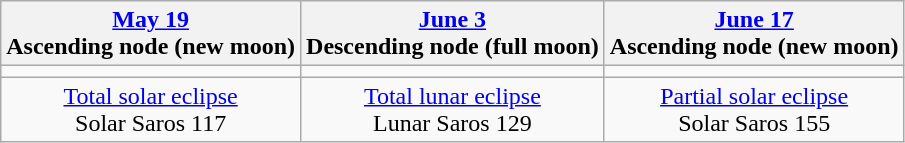<table class="wikitable">
<tr>
<th><a href='#'>May 19</a><br>Ascending node (new moon)</th>
<th><a href='#'>June 3</a><br>Descending node (full moon)</th>
<th><a href='#'>June 17</a><br>Ascending node (new moon)</th>
</tr>
<tr>
<td></td>
<td></td>
<td></td>
</tr>
<tr align=center>
<td><a href='#'>Total solar eclipse</a><br>Solar Saros 117</td>
<td><a href='#'>Total lunar eclipse</a><br>Lunar Saros 129</td>
<td><a href='#'>Partial solar eclipse</a><br>Solar Saros 155</td>
</tr>
</table>
